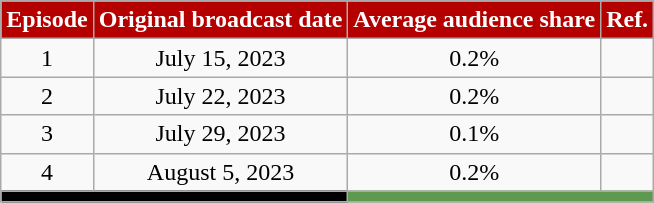<table class="wikitable">
<tr>
<th style="background-color:#B50000; color:white;">Episode</th>
<th style="background-color:#B50000; color:white;">Original broadcast date</th>
<th style="background-color:#B50000; color:white;">Average audience share</th>
<th style="background-color:#B50000; color:white;">Ref.</th>
</tr>
<tr>
<td style="text-align: center;">1</td>
<td style="text-align: center;">July 15, 2023</td>
<td style="text-align: center;">0.2%</td>
<td align="center"></td>
</tr>
<tr>
<td style="text-align: center;">2</td>
<td style="text-align: center;">July 22, 2023</td>
<td style="text-align: center;">0.2%</td>
<td align="center"></td>
</tr>
<tr>
<td style="text-align: center;">3</td>
<td style="text-align: center;">July 29, 2023</td>
<td style="text-align: center;">0.1%</td>
<td align="center"></td>
</tr>
<tr>
<td style="text-align: center;">4</td>
<td style="text-align: center;">August 5, 2023</td>
<td style="text-align: center;">0.2%</td>
<td align="center"></td>
</tr>
<tr>
<td colspan="2" style="background-color:#000000; text-align:center;"></td>
<td colspan="2" style="background-color:#5f9950; text-align:center;"></td>
</tr>
</table>
